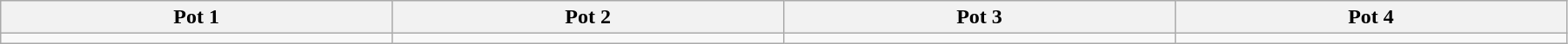<table class="wikitable" style="width:95%;">
<tr>
<th width=25%>Pot 1</th>
<th width=25%>Pot 2</th>
<th width=25%>Pot 3</th>
<th width=25%>Pot 4</th>
</tr>
<tr>
<td></td>
<td></td>
<td></td>
<td></td>
</tr>
</table>
